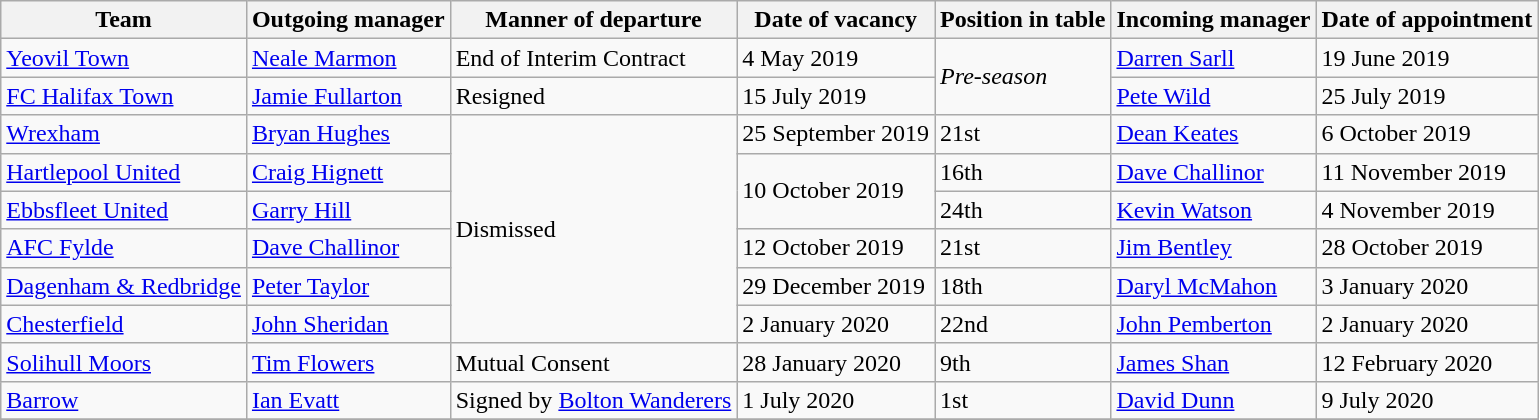<table class="wikitable sortable">
<tr>
<th>Team</th>
<th width-150>Outgoing manager</th>
<th>Manner of departure</th>
<th>Date of vacancy</th>
<th>Position in table</th>
<th>Incoming manager</th>
<th>Date of appointment</th>
</tr>
<tr>
<td><a href='#'>Yeovil Town</a></td>
<td><a href='#'>Neale Marmon</a></td>
<td>End of Interim Contract</td>
<td>4 May 2019</td>
<td rowspan="2"><em>Pre-season</em></td>
<td><a href='#'>Darren Sarll</a></td>
<td>19 June 2019</td>
</tr>
<tr>
<td><a href='#'>FC Halifax Town</a></td>
<td><a href='#'>Jamie Fullarton</a></td>
<td>Resigned</td>
<td>15 July 2019</td>
<td><a href='#'>Pete Wild</a></td>
<td>25 July 2019</td>
</tr>
<tr>
<td><a href='#'>Wrexham</a></td>
<td><a href='#'>Bryan Hughes</a></td>
<td rowspan="6">Dismissed</td>
<td>25 September 2019</td>
<td>21st</td>
<td><a href='#'>Dean Keates</a></td>
<td>6 October 2019</td>
</tr>
<tr>
<td><a href='#'>Hartlepool United</a></td>
<td><a href='#'>Craig Hignett</a></td>
<td rowspan= "2">10 October 2019</td>
<td>16th</td>
<td><a href='#'>Dave Challinor</a></td>
<td>11 November 2019</td>
</tr>
<tr>
<td><a href='#'>Ebbsfleet United</a></td>
<td><a href='#'>Garry Hill</a></td>
<td>24th</td>
<td><a href='#'>Kevin Watson</a></td>
<td>4 November 2019</td>
</tr>
<tr>
<td><a href='#'>AFC Fylde</a></td>
<td><a href='#'>Dave Challinor</a></td>
<td>12 October 2019</td>
<td>21st</td>
<td><a href='#'>Jim Bentley</a></td>
<td>28 October 2019</td>
</tr>
<tr>
<td><a href='#'>Dagenham & Redbridge</a></td>
<td><a href='#'>Peter Taylor</a></td>
<td>29 December 2019</td>
<td>18th</td>
<td><a href='#'>Daryl McMahon</a></td>
<td>3 January 2020</td>
</tr>
<tr>
<td><a href='#'>Chesterfield</a></td>
<td><a href='#'>John Sheridan</a></td>
<td>2 January 2020</td>
<td>22nd</td>
<td><a href='#'>John Pemberton</a></td>
<td>2 January 2020</td>
</tr>
<tr>
<td><a href='#'>Solihull Moors</a></td>
<td><a href='#'>Tim Flowers</a></td>
<td>Mutual Consent</td>
<td>28 January 2020</td>
<td>9th</td>
<td><a href='#'>James Shan</a></td>
<td>12 February 2020</td>
</tr>
<tr>
<td><a href='#'>Barrow</a></td>
<td><a href='#'>Ian Evatt</a></td>
<td>Signed by <a href='#'>Bolton Wanderers</a></td>
<td>1 July 2020</td>
<td>1st</td>
<td><a href='#'>David Dunn</a></td>
<td>9 July 2020</td>
</tr>
<tr>
</tr>
</table>
